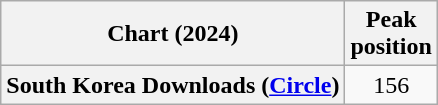<table class="wikitable plainrowheaders" style="text-align:center">
<tr>
<th scope="col">Chart (2024)</th>
<th scope="col">Peak<br>position</th>
</tr>
<tr>
<th scope="row">South Korea Downloads (<a href='#'>Circle</a>)</th>
<td>156</td>
</tr>
</table>
